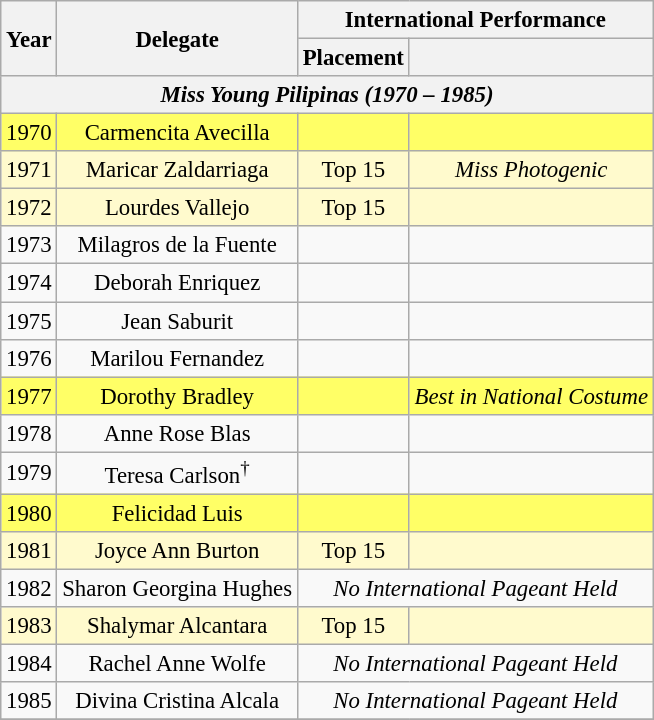<table class="wikitable" style="text-align:center; font-size: 95%;">
<tr>
<th rowspan="2">Year</th>
<th rowspan="2">Delegate</th>
<th colspan="2">International Performance</th>
</tr>
<tr>
<th>Placement</th>
<th></th>
</tr>
<tr>
<th colspan="5"><em>Miss Young Pilipinas (1970 – 1985)</em></th>
</tr>
<tr style="background:#FFFF66;">
<td>1970</td>
<td>Carmencita Avecilla</td>
<td></td>
<td></td>
</tr>
<tr style="background:#FFFACD;">
<td>1971</td>
<td>Maricar Zaldarriaga</td>
<td>Top 15</td>
<td><em>Miss Photogenic</em></td>
</tr>
<tr style="background:#FFFACD;">
<td>1972</td>
<td>Lourdes Vallejo</td>
<td>Top 15</td>
<td></td>
</tr>
<tr>
<td>1973</td>
<td>Milagros de la Fuente</td>
<td></td>
<td></td>
</tr>
<tr>
<td>1974</td>
<td>Deborah Enriquez</td>
<td></td>
<td></td>
</tr>
<tr>
<td>1975</td>
<td>Jean Saburit</td>
<td></td>
<td></td>
</tr>
<tr>
<td>1976</td>
<td>Marilou Fernandez</td>
<td></td>
<td></td>
</tr>
<tr style="background:#FFFF66;">
<td>1977</td>
<td>Dorothy Bradley</td>
<td></td>
<td><em>Best in National Costume</em></td>
</tr>
<tr>
<td>1978</td>
<td>Anne Rose Blas</td>
<td></td>
<td></td>
</tr>
<tr>
<td>1979</td>
<td>Teresa Carlson<sup>†</sup></td>
<td></td>
<td></td>
</tr>
<tr style="background:#FFFF66;">
<td>1980</td>
<td>Felicidad Luis</td>
<td></td>
<td></td>
</tr>
<tr style="background:#FFFACD;">
<td>1981</td>
<td>Joyce Ann Burton</td>
<td>Top 15</td>
<td></td>
</tr>
<tr>
<td>1982</td>
<td>Sharon Georgina Hughes</td>
<td colspan="2"><em>No International Pageant Held</em></td>
</tr>
<tr style="background:#FFFACD;">
<td>1983</td>
<td>Shalymar Alcantara</td>
<td>Top 15</td>
<td></td>
</tr>
<tr>
<td>1984</td>
<td>Rachel Anne Wolfe</td>
<td colspan="2"><em>No International Pageant Held</em></td>
</tr>
<tr>
<td>1985</td>
<td>Divina Cristina Alcala</td>
<td colspan="2"><em>No International Pageant Held</em></td>
</tr>
<tr>
</tr>
</table>
